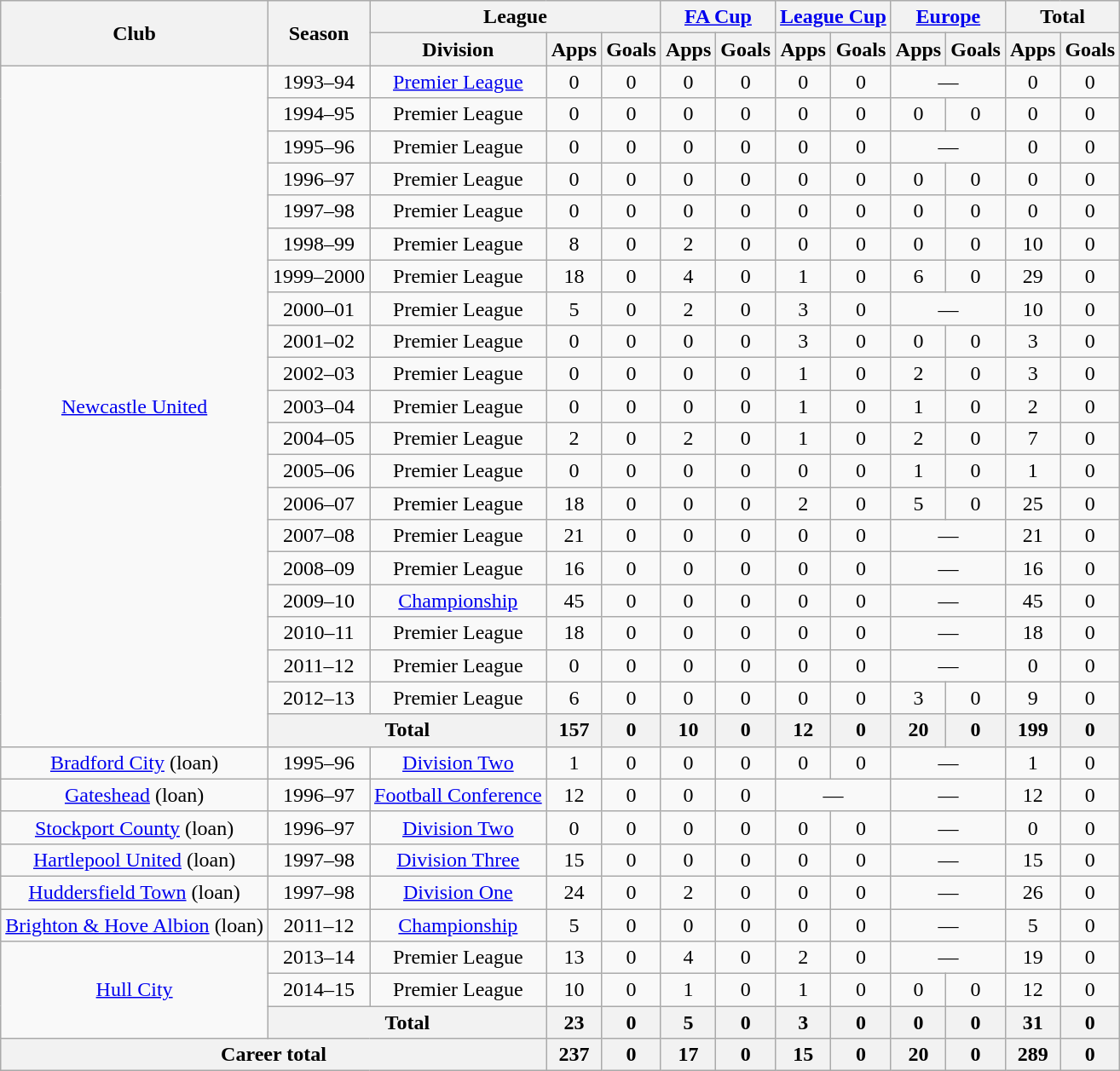<table class="wikitable" style="text-align:center">
<tr>
<th rowspan="2">Club</th>
<th rowspan="2">Season</th>
<th colspan="3">League</th>
<th colspan="2"><a href='#'>FA Cup</a></th>
<th colspan="2"><a href='#'>League Cup</a></th>
<th colspan="2"><a href='#'>Europe</a></th>
<th colspan="2">Total</th>
</tr>
<tr>
<th>Division</th>
<th>Apps</th>
<th>Goals</th>
<th>Apps</th>
<th>Goals</th>
<th>Apps</th>
<th>Goals</th>
<th>Apps</th>
<th>Goals</th>
<th>Apps</th>
<th>Goals</th>
</tr>
<tr>
<td rowspan="21"><a href='#'>Newcastle United</a></td>
<td>1993–94</td>
<td><a href='#'>Premier League</a></td>
<td>0</td>
<td>0</td>
<td>0</td>
<td>0</td>
<td>0</td>
<td>0</td>
<td colspan="2">—</td>
<td>0</td>
<td>0</td>
</tr>
<tr>
<td>1994–95</td>
<td>Premier League</td>
<td>0</td>
<td>0</td>
<td>0</td>
<td>0</td>
<td>0</td>
<td>0</td>
<td>0</td>
<td>0</td>
<td>0</td>
<td>0</td>
</tr>
<tr>
<td>1995–96</td>
<td>Premier League</td>
<td>0</td>
<td>0</td>
<td>0</td>
<td>0</td>
<td>0</td>
<td>0</td>
<td colspan="2">—</td>
<td>0</td>
<td>0</td>
</tr>
<tr>
<td>1996–97</td>
<td>Premier League</td>
<td>0</td>
<td>0</td>
<td>0</td>
<td>0</td>
<td>0</td>
<td>0</td>
<td>0</td>
<td>0</td>
<td>0</td>
<td>0</td>
</tr>
<tr>
<td>1997–98</td>
<td>Premier League</td>
<td>0</td>
<td>0</td>
<td>0</td>
<td>0</td>
<td>0</td>
<td>0</td>
<td>0</td>
<td>0</td>
<td>0</td>
<td>0</td>
</tr>
<tr>
<td>1998–99</td>
<td>Premier League</td>
<td>8</td>
<td>0</td>
<td>2</td>
<td>0</td>
<td>0</td>
<td>0</td>
<td>0</td>
<td>0</td>
<td>10</td>
<td>0</td>
</tr>
<tr>
<td>1999–2000</td>
<td>Premier League</td>
<td>18</td>
<td>0</td>
<td>4</td>
<td>0</td>
<td>1</td>
<td>0</td>
<td>6</td>
<td>0</td>
<td>29</td>
<td>0</td>
</tr>
<tr>
<td>2000–01</td>
<td>Premier League</td>
<td>5</td>
<td>0</td>
<td>2</td>
<td>0</td>
<td>3</td>
<td>0</td>
<td colspan="2">—</td>
<td>10</td>
<td>0</td>
</tr>
<tr>
<td>2001–02</td>
<td>Premier League</td>
<td>0</td>
<td>0</td>
<td>0</td>
<td>0</td>
<td>3</td>
<td>0</td>
<td>0</td>
<td>0</td>
<td>3</td>
<td>0</td>
</tr>
<tr>
<td>2002–03</td>
<td>Premier League</td>
<td>0</td>
<td>0</td>
<td>0</td>
<td>0</td>
<td>1</td>
<td>0</td>
<td>2</td>
<td>0</td>
<td>3</td>
<td>0</td>
</tr>
<tr>
<td>2003–04</td>
<td>Premier League</td>
<td>0</td>
<td>0</td>
<td>0</td>
<td>0</td>
<td>1</td>
<td>0</td>
<td>1</td>
<td>0</td>
<td>2</td>
<td>0</td>
</tr>
<tr>
<td>2004–05</td>
<td>Premier League</td>
<td>2</td>
<td>0</td>
<td>2</td>
<td>0</td>
<td>1</td>
<td>0</td>
<td>2</td>
<td>0</td>
<td>7</td>
<td>0</td>
</tr>
<tr>
<td>2005–06</td>
<td>Premier League</td>
<td>0</td>
<td>0</td>
<td>0</td>
<td>0</td>
<td>0</td>
<td>0</td>
<td>1</td>
<td>0</td>
<td>1</td>
<td>0</td>
</tr>
<tr>
<td>2006–07</td>
<td>Premier League</td>
<td>18</td>
<td>0</td>
<td>0</td>
<td>0</td>
<td>2</td>
<td>0</td>
<td>5</td>
<td>0</td>
<td>25</td>
<td>0</td>
</tr>
<tr>
<td>2007–08</td>
<td>Premier League</td>
<td>21</td>
<td>0</td>
<td>0</td>
<td>0</td>
<td>0</td>
<td>0</td>
<td colspan="2">—</td>
<td>21</td>
<td>0</td>
</tr>
<tr>
<td>2008–09</td>
<td>Premier League</td>
<td>16</td>
<td>0</td>
<td>0</td>
<td>0</td>
<td>0</td>
<td>0</td>
<td colspan="2">—</td>
<td>16</td>
<td>0</td>
</tr>
<tr>
<td>2009–10</td>
<td><a href='#'>Championship</a></td>
<td>45</td>
<td>0</td>
<td>0</td>
<td>0</td>
<td>0</td>
<td>0</td>
<td colspan="2">—</td>
<td>45</td>
<td>0</td>
</tr>
<tr>
<td>2010–11</td>
<td>Premier League</td>
<td>18</td>
<td>0</td>
<td>0</td>
<td>0</td>
<td>0</td>
<td>0</td>
<td colspan="2">—</td>
<td>18</td>
<td>0</td>
</tr>
<tr>
<td>2011–12</td>
<td>Premier League</td>
<td>0</td>
<td>0</td>
<td>0</td>
<td>0</td>
<td>0</td>
<td>0</td>
<td colspan="2">—</td>
<td>0</td>
<td>0</td>
</tr>
<tr>
<td>2012–13</td>
<td>Premier League</td>
<td>6</td>
<td>0</td>
<td>0</td>
<td>0</td>
<td>0</td>
<td>0</td>
<td>3</td>
<td>0</td>
<td>9</td>
<td>0</td>
</tr>
<tr>
<th colspan="2">Total</th>
<th>157</th>
<th>0</th>
<th>10</th>
<th>0</th>
<th>12</th>
<th>0</th>
<th>20</th>
<th>0</th>
<th>199</th>
<th>0</th>
</tr>
<tr>
<td><a href='#'>Bradford City</a> (loan)</td>
<td>1995–96</td>
<td><a href='#'>Division Two</a></td>
<td>1</td>
<td>0</td>
<td>0</td>
<td>0</td>
<td>0</td>
<td>0</td>
<td colspan="2">—</td>
<td>1</td>
<td>0</td>
</tr>
<tr>
<td><a href='#'>Gateshead</a> (loan)</td>
<td>1996–97</td>
<td><a href='#'>Football Conference</a></td>
<td>12</td>
<td>0</td>
<td>0</td>
<td>0</td>
<td colspan="2">—</td>
<td colspan="2">—</td>
<td>12</td>
<td>0</td>
</tr>
<tr>
<td><a href='#'>Stockport County</a> (loan)</td>
<td>1996–97</td>
<td><a href='#'>Division Two</a></td>
<td>0</td>
<td>0</td>
<td>0</td>
<td>0</td>
<td>0</td>
<td>0</td>
<td colspan="2">—</td>
<td>0</td>
<td>0</td>
</tr>
<tr>
<td><a href='#'>Hartlepool United</a> (loan)</td>
<td>1997–98</td>
<td><a href='#'>Division Three</a></td>
<td>15</td>
<td>0</td>
<td>0</td>
<td>0</td>
<td>0</td>
<td>0</td>
<td colspan="2">—</td>
<td>15</td>
<td>0</td>
</tr>
<tr>
<td><a href='#'>Huddersfield Town</a> (loan)</td>
<td>1997–98</td>
<td><a href='#'>Division One</a></td>
<td>24</td>
<td>0</td>
<td>2</td>
<td>0</td>
<td>0</td>
<td>0</td>
<td colspan="2">—</td>
<td>26</td>
<td>0</td>
</tr>
<tr>
<td><a href='#'>Brighton & Hove Albion</a> (loan)</td>
<td>2011–12</td>
<td><a href='#'>Championship</a></td>
<td>5</td>
<td>0</td>
<td>0</td>
<td>0</td>
<td>0</td>
<td>0</td>
<td colspan="2">—</td>
<td>5</td>
<td>0</td>
</tr>
<tr>
<td rowspan="3"><a href='#'>Hull City</a></td>
<td>2013–14</td>
<td>Premier League</td>
<td>13</td>
<td>0</td>
<td>4</td>
<td>0</td>
<td>2</td>
<td>0</td>
<td colspan="2">—</td>
<td>19</td>
<td>0</td>
</tr>
<tr>
<td>2014–15</td>
<td>Premier League</td>
<td>10</td>
<td>0</td>
<td>1</td>
<td>0</td>
<td>1</td>
<td>0</td>
<td>0</td>
<td>0</td>
<td>12</td>
<td>0</td>
</tr>
<tr>
<th colspan="2">Total</th>
<th>23</th>
<th>0</th>
<th>5</th>
<th>0</th>
<th>3</th>
<th>0</th>
<th>0</th>
<th>0</th>
<th>31</th>
<th>0</th>
</tr>
<tr>
<th colspan="3">Career total</th>
<th>237</th>
<th>0</th>
<th>17</th>
<th>0</th>
<th>15</th>
<th>0</th>
<th>20</th>
<th>0</th>
<th>289</th>
<th>0</th>
</tr>
</table>
